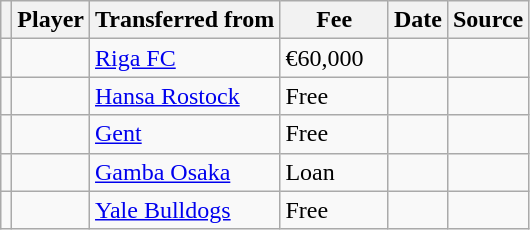<table class="wikitable plainrowheaders sortable">
<tr>
<th></th>
<th scope="col">Player</th>
<th>Transferred from</th>
<th style="width: 65px;">Fee</th>
<th scope="col">Date</th>
<th scope="col">Source</th>
</tr>
<tr>
<td align=center></td>
<td></td>
<td> <a href='#'>Riga FC</a></td>
<td>€60,000</td>
<td></td>
<td></td>
</tr>
<tr>
<td align=center></td>
<td></td>
<td> <a href='#'>Hansa Rostock</a></td>
<td>Free</td>
<td></td>
<td></td>
</tr>
<tr>
<td align=center></td>
<td></td>
<td> <a href='#'>Gent</a></td>
<td>Free</td>
<td></td>
<td></td>
</tr>
<tr>
<td align=center></td>
<td></td>
<td> <a href='#'>Gamba Osaka</a></td>
<td>Loan</td>
<td></td>
<td></td>
</tr>
<tr>
<td align=center></td>
<td></td>
<td> <a href='#'>Yale Bulldogs</a></td>
<td>Free</td>
<td></td>
<td></td>
</tr>
</table>
